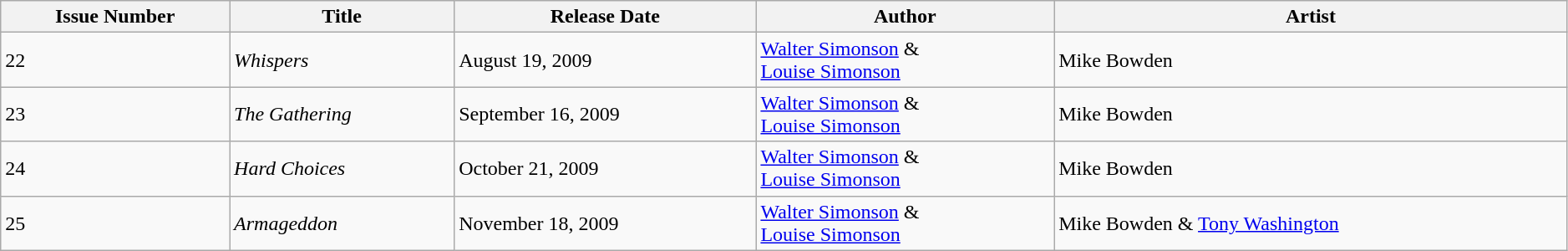<table class="wikitable" style="width:99%;" style="background: #FFFFFF;">
<tr>
<th>Issue Number</th>
<th>Title</th>
<th>Release Date</th>
<th>Author</th>
<th>Artist</th>
</tr>
<tr>
<td>22</td>
<td><em>Whispers</em></td>
<td>August 19, 2009</td>
<td><a href='#'>Walter Simonson</a> &<br><a href='#'>Louise Simonson</a></td>
<td>Mike Bowden</td>
</tr>
<tr>
<td>23</td>
<td><em>The Gathering</em></td>
<td>September 16, 2009</td>
<td><a href='#'>Walter Simonson</a> &<br><a href='#'>Louise Simonson</a></td>
<td>Mike Bowden</td>
</tr>
<tr>
<td>24</td>
<td><em>Hard Choices</em></td>
<td>October 21, 2009</td>
<td><a href='#'>Walter Simonson</a> &<br><a href='#'>Louise Simonson</a></td>
<td>Mike Bowden</td>
</tr>
<tr>
<td>25</td>
<td><em>Armageddon</em></td>
<td>November 18, 2009</td>
<td><a href='#'>Walter Simonson</a> &<br><a href='#'>Louise Simonson</a></td>
<td>Mike Bowden & <a href='#'>Tony Washington</a></td>
</tr>
</table>
